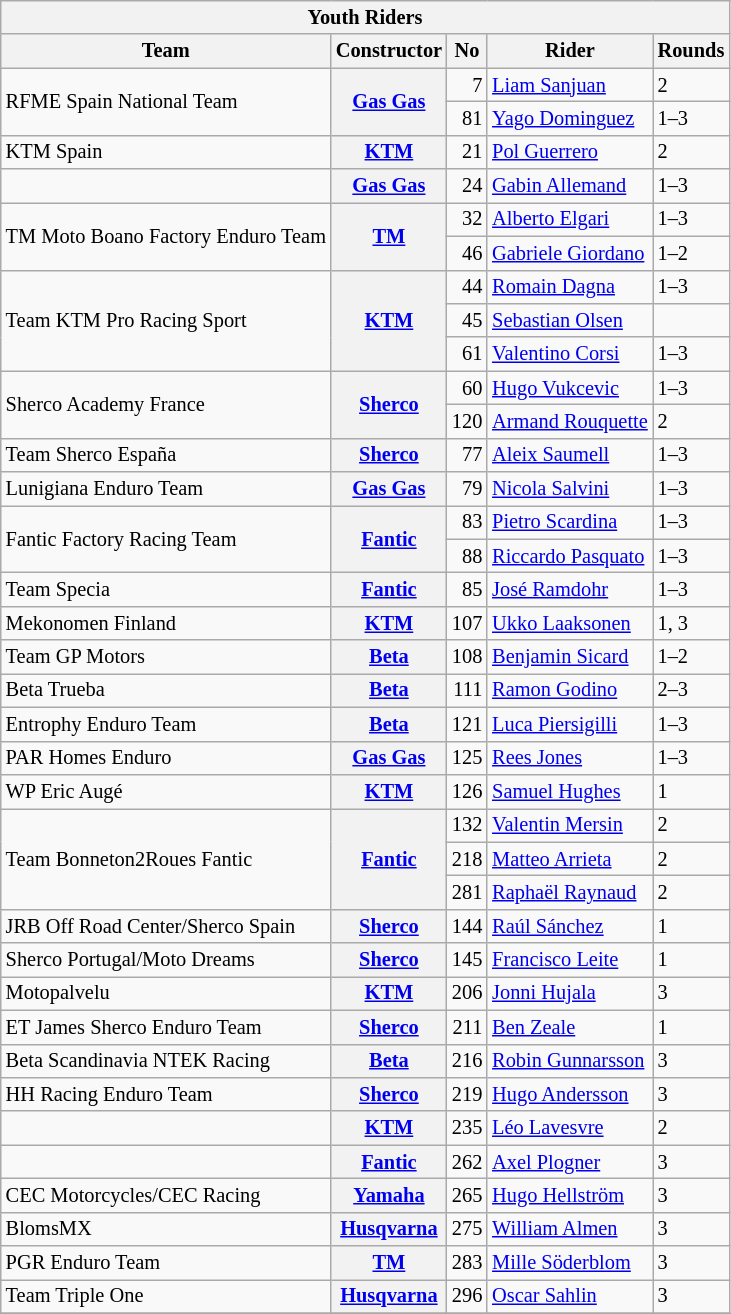<table class="wikitable" style="font-size: 85%;">
<tr>
<th colspan=5><strong>Youth Riders</strong></th>
</tr>
<tr>
<th>Team</th>
<th>Constructor</th>
<th>No</th>
<th>Rider</th>
<th>Rounds</th>
</tr>
<tr>
<td rowspan=2>RFME Spain National Team</td>
<th rowspan=2><a href='#'>Gas Gas</a></th>
<td align="right">7</td>
<td> <a href='#'>Liam Sanjuan</a></td>
<td>2</td>
</tr>
<tr>
<td align="right">81</td>
<td> <a href='#'>Yago Dominguez</a></td>
<td>1–3</td>
</tr>
<tr>
<td>KTM Spain</td>
<th><a href='#'>KTM</a></th>
<td align="right">21</td>
<td> <a href='#'>Pol Guerrero</a></td>
<td>2</td>
</tr>
<tr>
<td></td>
<th><a href='#'>Gas Gas</a></th>
<td align="right">24</td>
<td> <a href='#'>Gabin Allemand</a></td>
<td>1–3</td>
</tr>
<tr>
<td rowspan=2>TM Moto Boano Factory Enduro Team</td>
<th rowspan=2><a href='#'>TM</a></th>
<td align="right">32</td>
<td> <a href='#'>Alberto Elgari</a></td>
<td>1–3</td>
</tr>
<tr>
<td align="right">46</td>
<td> <a href='#'>Gabriele Giordano</a></td>
<td>1–2</td>
</tr>
<tr>
<td rowspan=3>Team KTM Pro Racing Sport</td>
<th rowspan=3><a href='#'>KTM</a></th>
<td align="right">44</td>
<td> <a href='#'>Romain Dagna</a></td>
<td>1–3</td>
</tr>
<tr>
<td align="right">45</td>
<td> <a href='#'>Sebastian Olsen</a></td>
<td></td>
</tr>
<tr>
<td align="right">61</td>
<td> <a href='#'>Valentino Corsi</a></td>
<td>1–3</td>
</tr>
<tr>
<td rowspan=2>Sherco Academy France</td>
<th rowspan=2><a href='#'>Sherco</a></th>
<td align="right">60</td>
<td> <a href='#'>Hugo Vukcevic</a></td>
<td>1–3</td>
</tr>
<tr>
<td align="right">120</td>
<td> <a href='#'>Armand Rouquette</a></td>
<td>2</td>
</tr>
<tr>
<td>Team Sherco España</td>
<th><a href='#'>Sherco</a></th>
<td align="right">77</td>
<td> <a href='#'>Aleix Saumell</a></td>
<td>1–3</td>
</tr>
<tr>
<td>Lunigiana Enduro Team</td>
<th><a href='#'>Gas Gas</a></th>
<td align="right">79</td>
<td> <a href='#'>Nicola Salvini</a></td>
<td>1–3</td>
</tr>
<tr>
<td rowspan=2>Fantic Factory Racing Team</td>
<th rowspan=2><a href='#'>Fantic</a></th>
<td align="right">83</td>
<td> <a href='#'>Pietro Scardina</a></td>
<td>1–3</td>
</tr>
<tr>
<td align="right">88</td>
<td> <a href='#'>Riccardo Pasquato</a></td>
<td>1–3</td>
</tr>
<tr>
<td>Team Specia</td>
<th><a href='#'>Fantic</a></th>
<td align="right">85</td>
<td> <a href='#'>José Ramdohr</a></td>
<td>1–3</td>
</tr>
<tr>
<td>Mekonomen Finland</td>
<th><a href='#'>KTM</a></th>
<td align="right">107</td>
<td> <a href='#'>Ukko Laaksonen</a></td>
<td>1, 3</td>
</tr>
<tr>
<td>Team GP Motors</td>
<th><a href='#'>Beta</a></th>
<td align="right">108</td>
<td> <a href='#'>Benjamin Sicard</a></td>
<td>1–2</td>
</tr>
<tr>
<td>Beta Trueba</td>
<th><a href='#'>Beta</a></th>
<td align="right">111</td>
<td> <a href='#'>Ramon Godino</a></td>
<td>2–3</td>
</tr>
<tr>
<td>Entrophy Enduro Team</td>
<th><a href='#'>Beta</a></th>
<td align="right">121</td>
<td> <a href='#'>Luca Piersigilli</a></td>
<td>1–3</td>
</tr>
<tr>
<td>PAR Homes Enduro</td>
<th><a href='#'>Gas Gas</a></th>
<td align="right">125</td>
<td> <a href='#'>Rees Jones</a></td>
<td>1–3</td>
</tr>
<tr>
<td>WP Eric Augé</td>
<th><a href='#'>KTM</a></th>
<td align="right">126</td>
<td> <a href='#'>Samuel Hughes</a></td>
<td>1</td>
</tr>
<tr>
<td rowspan=3>Team Bonneton2Roues Fantic</td>
<th rowspan=3><a href='#'>Fantic</a></th>
<td align="right">132</td>
<td> <a href='#'>Valentin Mersin</a></td>
<td>2</td>
</tr>
<tr>
<td align="right">218</td>
<td> <a href='#'>Matteo Arrieta</a></td>
<td>2</td>
</tr>
<tr>
<td align="right">281</td>
<td> <a href='#'>Raphaël Raynaud</a></td>
<td>2</td>
</tr>
<tr>
<td>JRB Off Road Center/Sherco Spain</td>
<th><a href='#'>Sherco</a></th>
<td align="right">144</td>
<td> <a href='#'>Raúl Sánchez</a></td>
<td>1</td>
</tr>
<tr>
<td>Sherco Portugal/Moto Dreams</td>
<th><a href='#'>Sherco</a></th>
<td align="right">145</td>
<td> <a href='#'>Francisco Leite</a></td>
<td>1</td>
</tr>
<tr>
<td>Motopalvelu</td>
<th><a href='#'>KTM</a></th>
<td align="right">206</td>
<td> <a href='#'>Jonni Hujala</a></td>
<td>3</td>
</tr>
<tr>
<td>ET James Sherco Enduro Team</td>
<th><a href='#'>Sherco</a></th>
<td align="right">211</td>
<td> <a href='#'>Ben Zeale</a></td>
<td>1</td>
</tr>
<tr>
<td>Beta Scandinavia NTEK Racing</td>
<th><a href='#'>Beta</a></th>
<td align="right">216</td>
<td> <a href='#'>Robin Gunnarsson</a></td>
<td>3</td>
</tr>
<tr>
<td>HH Racing Enduro Team</td>
<th><a href='#'>Sherco</a></th>
<td align="right">219</td>
<td> <a href='#'>Hugo Andersson</a></td>
<td>3</td>
</tr>
<tr>
<td></td>
<th><a href='#'>KTM</a></th>
<td align="right">235</td>
<td> <a href='#'>Léo Lavesvre</a></td>
<td>2</td>
</tr>
<tr>
<td></td>
<th><a href='#'>Fantic</a></th>
<td align="right">262</td>
<td> <a href='#'>Axel Plogner</a></td>
<td>3</td>
</tr>
<tr>
<td>CEC Motorcycles/CEC Racing</td>
<th><a href='#'>Yamaha</a></th>
<td align="right">265</td>
<td> <a href='#'>Hugo Hellström</a></td>
<td>3</td>
</tr>
<tr>
<td>BlomsMX</td>
<th><a href='#'>Husqvarna</a></th>
<td align="right">275</td>
<td> <a href='#'>William Almen</a></td>
<td>3</td>
</tr>
<tr>
<td>PGR Enduro Team</td>
<th><a href='#'>TM</a></th>
<td align="right">283</td>
<td> <a href='#'>Mille Söderblom</a></td>
<td>3</td>
</tr>
<tr>
<td>Team Triple One</td>
<th><a href='#'>Husqvarna</a></th>
<td align="right">296</td>
<td> <a href='#'>Oscar Sahlin</a></td>
<td>3</td>
</tr>
<tr>
</tr>
</table>
